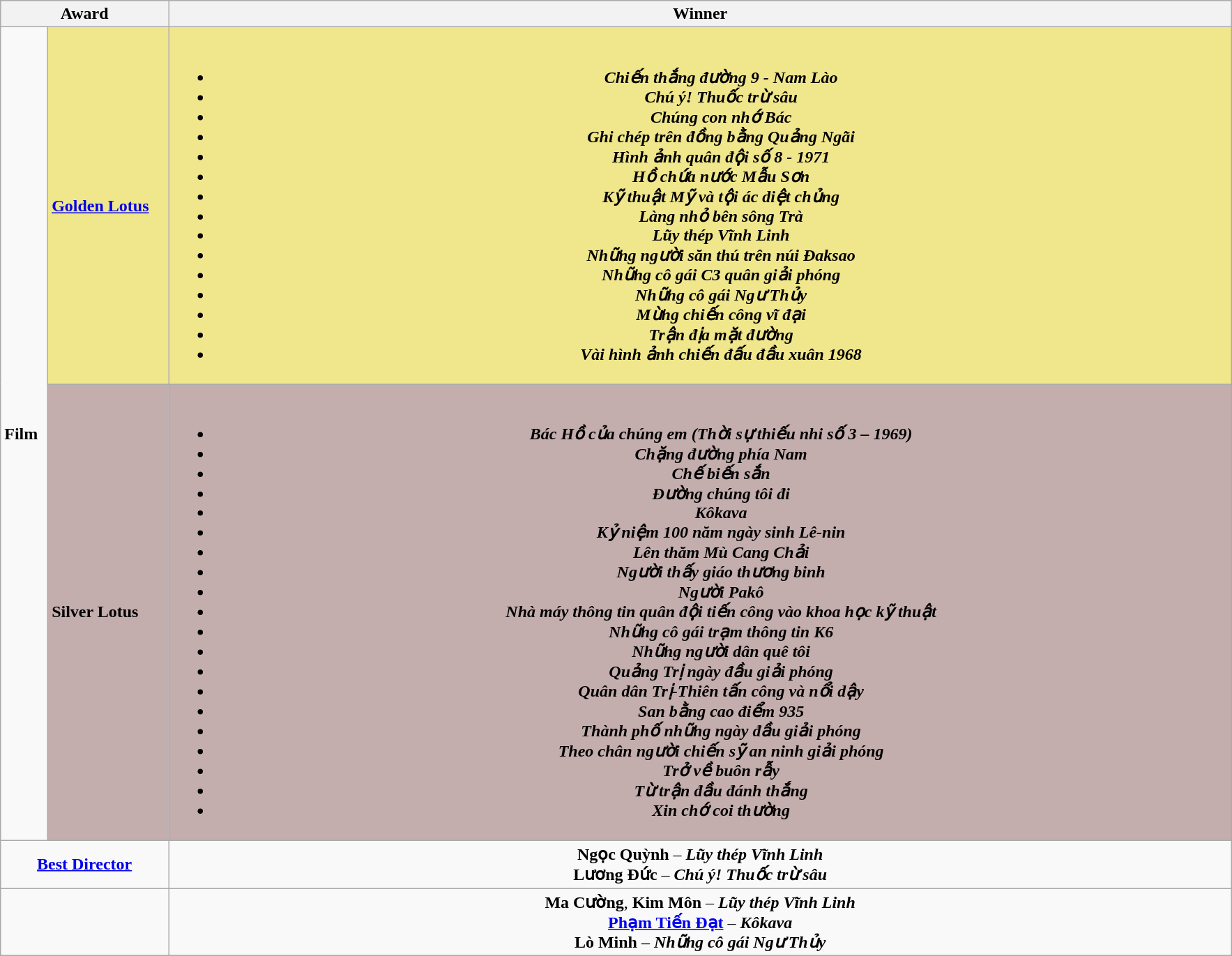<table class=wikitable>
<tr>
<th width="12%" colspan="2">Award</th>
<th width="76%">Winner</th>
</tr>
<tr>
<td rowspan="2"><strong>Film</strong></td>
<td style="background:#F0E68C"><strong><a href='#'>Golden Lotus</a></strong></td>
<td style="background:#F0E68C" align=center><br><ul><li><strong><em>Chiến thắng đường 9 - Nam Lào</em></strong></li><li><strong><em>Chú ý! Thuốc trừ sâu</em></strong></li><li><strong><em>Chúng con nhớ Bác</em></strong></li><li><strong><em>Ghi chép trên đồng bằng Quảng Ngãi</em></strong></li><li><strong><em>Hình ảnh quân đội số 8 - 1971</em></strong></li><li><strong><em>Hồ chứa nước Mẫu Sơn</em></strong></li><li><strong><em>Kỹ thuật Mỹ và tội ác diệt chủng</em></strong></li><li><strong><em>Làng nhỏ bên sông Trà</em></strong></li><li><strong><em>Lũy thép Vĩnh Linh</em></strong></li><li><strong><em>Những người săn thú trên núi Đaksao</em></strong></li><li><strong><em>Những cô gái C3 quân giải phóng</em></strong></li><li><strong><em>Những cô gái Ngư Thủy</em></strong></li><li><strong><em>Mừng chiến công vĩ đại</em></strong></li><li><strong><em>Trận địa mặt đường</em></strong></li><li><strong><em>Vài hình ảnh chiến đấu đầu xuân 1968</em></strong></li></ul></td>
</tr>
<tr>
<td style="background:#C4AEAD"><strong>Silver Lotus</strong></td>
<td style="background:#C4AEAD" align=center><br><ul><li><strong><em>Bác Hồ của chúng em (Thời sự thiếu nhi số 3 – 1969)</em></strong></li><li><strong><em>Chặng đường phía Nam</em></strong></li><li><strong><em>Chế biến sắn</em></strong></li><li><strong><em>Đường chúng tôi đi</em></strong></li><li><strong><em>Kôkava</em></strong></li><li><strong><em>Kỷ niệm 100 năm ngày sinh Lê-nin</em></strong></li><li><strong><em>Lên thăm Mù Cang Chải</em></strong></li><li><strong><em>Người thấy giáo thương binh</em></strong></li><li><strong><em>Người Pakô</em></strong></li><li><strong><em>Nhà máy thông tin quân đội tiến công vào khoa học kỹ thuật</em></strong></li><li><strong><em>Những cô gái trạm thông tin K6</em></strong></li><li><strong><em>Những người dân quê tôi</em></strong></li><li><strong><em>Quảng Trị ngày đầu giải phóng</em></strong></li><li><strong><em>Quân dân Trị-Thiên tấn công và nổi dậy</em></strong></li><li><strong><em>San bằng cao điểm 935</em></strong></li><li><strong><em>Thành phố những ngày đầu giải phóng</em></strong></li><li><strong><em>Theo chân người chiến sỹ an ninh giải phóng</em></strong></li><li><strong><em>Trở về buôn rẫy</em></strong></li><li><strong><em>Từ trận đầu đánh thắng</em></strong></li><li><strong><em>Xin chớ coi thường</em></strong></li></ul></td>
</tr>
<tr>
<td colspan="2" align=center><strong><a href='#'>Best Director</a></strong></td>
<td align=center><strong>Ngọc Quỳnh</strong> – <strong><em>Lũy thép Vĩnh Linh</em></strong><br><strong>Lương Đức</strong> – <strong><em>Chú ý! Thuốc trừ sâu</em></strong></td>
</tr>
<tr>
<td colspan="2" align=center><strong></strong></td>
<td align=center><strong>Ma Cường</strong>, <strong>Kim Môn</strong> – <strong><em>Lũy thép Vĩnh Linh</em></strong><br><strong><a href='#'>Phạm Tiến Đạt</a></strong> – <strong><em>Kôkava</em></strong><br><strong>Lò Minh</strong> – <strong><em>Những cô gái Ngư Thủy</em></strong></td>
</tr>
</table>
